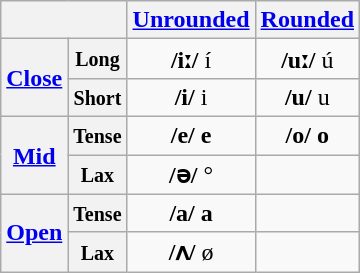<table class="wikitable" style="text-align:center;">
<tr>
<th colspan="2"></th>
<th><a href='#'>Unrounded</a></th>
<th><a href='#'>Rounded</a></th>
</tr>
<tr>
<th rowspan="2"><a href='#'>Close</a></th>
<th><small>Long</small></th>
<td><strong>/iː/</strong> í <br></td>
<td><strong>/uː/</strong> ú<br></td>
</tr>
<tr>
<th><small>Short</small></th>
<td><strong>/i/</strong> i<br></td>
<td><strong>/u/</strong> u <br></td>
</tr>
<tr>
<th rowspan="2"><a href='#'>Mid</a></th>
<th><small>Tense</small></th>
<td><strong>/e/ e</strong><br></td>
<td><strong>/o/ o</strong><br></td>
</tr>
<tr>
<th><small>Lax</small></th>
<td><strong>/ə/</strong> °<br></td>
<td></td>
</tr>
<tr>
<th rowspan="2"><a href='#'>Open</a></th>
<th><small>Tense</small></th>
<td><strong>/a/ a</strong><br></td>
<td></td>
</tr>
<tr>
<th><small>Lax</small></th>
<td><strong>/ʌ/</strong> ø<br></td>
<td></td>
</tr>
</table>
